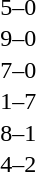<table cellspacing=1 width=70%>
<tr>
<th width=25%></th>
<th width=30%></th>
<th width=15%></th>
<th width=30%></th>
</tr>
<tr>
<td></td>
<td align=right></td>
<td align=center>5–0</td>
<td></td>
</tr>
<tr>
<td></td>
<td align=right></td>
<td align=center>9–0</td>
<td></td>
</tr>
<tr>
<td></td>
<td align=right></td>
<td align=center>7–0</td>
<td></td>
</tr>
<tr>
<td></td>
<td align=right></td>
<td align=center>1–7</td>
<td></td>
</tr>
<tr>
<td></td>
<td align=right></td>
<td align=center>8–1</td>
<td></td>
</tr>
<tr>
<td></td>
<td align=right></td>
<td align=center>4–2</td>
<td></td>
</tr>
</table>
